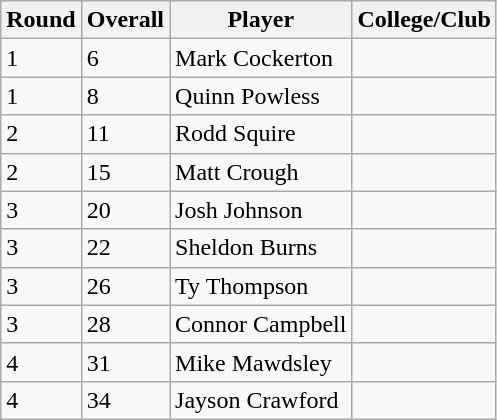<table class="wikitable">
<tr>
<th>Round</th>
<th>Overall</th>
<th>Player</th>
<th>College/Club</th>
</tr>
<tr>
<td>1</td>
<td>6</td>
<td>Mark Cockerton</td>
<td></td>
</tr>
<tr>
<td>1</td>
<td>8</td>
<td>Quinn Powless</td>
<td></td>
</tr>
<tr>
<td>2</td>
<td>11</td>
<td>Rodd Squire</td>
<td></td>
</tr>
<tr>
<td>2</td>
<td>15</td>
<td>Matt Crough</td>
<td></td>
</tr>
<tr>
<td>3</td>
<td>20</td>
<td>Josh Johnson</td>
<td></td>
</tr>
<tr>
<td>3</td>
<td>22</td>
<td>Sheldon Burns</td>
<td></td>
</tr>
<tr>
<td>3</td>
<td>26</td>
<td>Ty Thompson</td>
<td></td>
</tr>
<tr>
<td>3</td>
<td>28</td>
<td>Connor Campbell</td>
<td></td>
</tr>
<tr>
<td>4</td>
<td>31</td>
<td>Mike Mawdsley</td>
<td></td>
</tr>
<tr>
<td>4</td>
<td>34</td>
<td>Jayson Crawford</td>
<td></td>
</tr>
</table>
